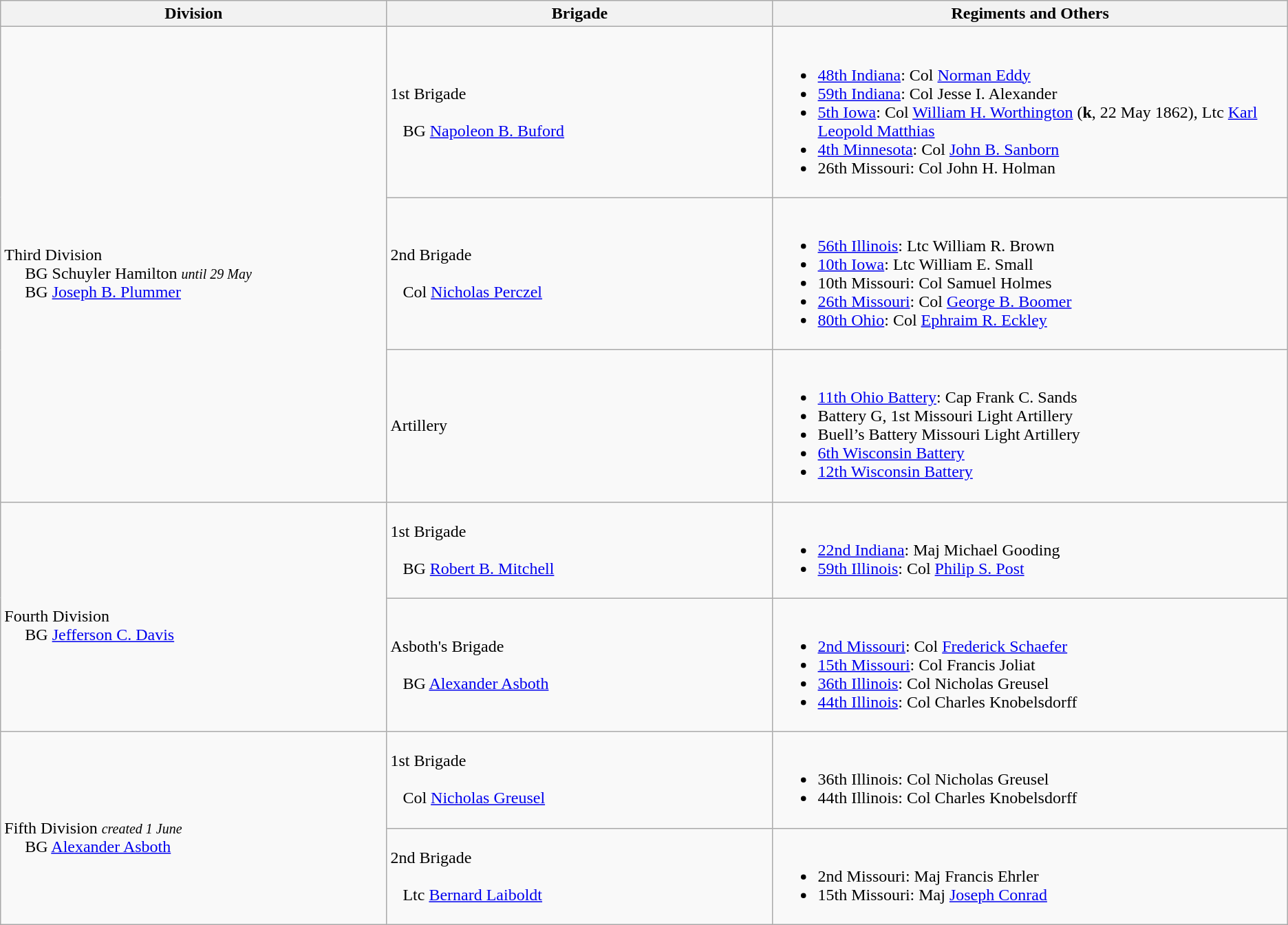<table class="wikitable">
<tr>
<th width=30%>Division</th>
<th width=30%>Brigade</th>
<th>Regiments and Others</th>
</tr>
<tr>
<td rowspan=3><br>Third Division
<br>    
BG Schuyler Hamilton <small><em>until 29 May</em></small><br>    
BG <a href='#'>Joseph B. Plummer</a></td>
<td>1st Brigade<br><br>  
BG <a href='#'>Napoleon B. Buford</a></td>
<td><br><ul><li><a href='#'>48th Indiana</a>: Col <a href='#'>Norman Eddy</a></li><li><a href='#'>59th Indiana</a>: Col Jesse I. Alexander</li><li><a href='#'>5th Iowa</a>: Col <a href='#'>William H. Worthington</a> (<strong>k</strong>, 22 May 1862), Ltc <a href='#'>Karl Leopold Matthias</a></li><li><a href='#'>4th Minnesota</a>: Col <a href='#'>John B. Sanborn</a></li><li>26th Missouri: Col John H. Holman</li></ul></td>
</tr>
<tr>
<td>2nd Brigade<br><br>  
Col <a href='#'>Nicholas Perczel</a></td>
<td><br><ul><li><a href='#'>56th Illinois</a>: Ltc William R. Brown</li><li><a href='#'>10th Iowa</a>: Ltc William E. Small</li><li>10th Missouri: Col Samuel Holmes</li><li><a href='#'>26th Missouri</a>: Col <a href='#'>George B. Boomer</a></li><li><a href='#'>80th Ohio</a>: Col <a href='#'>Ephraim R. Eckley</a></li></ul></td>
</tr>
<tr>
<td>Artillery</td>
<td><br><ul><li><a href='#'>11th Ohio Battery</a>: Cap Frank C. Sands</li><li>Battery G, 1st Missouri Light Artillery</li><li>Buell’s Battery Missouri Light Artillery</li><li><a href='#'>6th Wisconsin Battery</a></li><li><a href='#'>12th Wisconsin Battery</a></li></ul></td>
</tr>
<tr>
<td rowspan=2><br>Fourth Division
<br>    
BG <a href='#'>Jefferson C. Davis</a></td>
<td>1st Brigade<br><br>  
BG <a href='#'>Robert B. Mitchell</a></td>
<td><br><ul><li><a href='#'>22nd Indiana</a>: Maj Michael Gooding</li><li><a href='#'>59th Illinois</a>: Col <a href='#'>Philip S. Post</a></li></ul></td>
</tr>
<tr>
<td>Asboth's Brigade<br><br>  
BG <a href='#'>Alexander Asboth</a></td>
<td><br><ul><li><a href='#'>2nd Missouri</a>: Col <a href='#'>Frederick Schaefer</a></li><li><a href='#'>15th Missouri</a>: Col Francis Joliat</li><li><a href='#'>36th Illinois</a>: Col Nicholas Greusel</li><li><a href='#'>44th Illinois</a>: Col Charles Knobelsdorff</li></ul></td>
</tr>
<tr>
<td rowspan=2><br>Fifth Division <small><em>created 1 June</em></small>
<br>    
BG <a href='#'>Alexander Asboth</a></td>
<td>1st Brigade<br><br>  
Col <a href='#'>Nicholas Greusel</a></td>
<td><br><ul><li>36th Illinois: Col Nicholas Greusel</li><li>44th Illinois: Col Charles Knobelsdorff</li></ul></td>
</tr>
<tr>
<td>2nd Brigade<br><br>  
Ltc <a href='#'>Bernard Laiboldt</a></td>
<td><br><ul><li>2nd Missouri: Maj Francis Ehrler</li><li>15th Missouri: Maj <a href='#'>Joseph Conrad</a></li></ul></td>
</tr>
</table>
